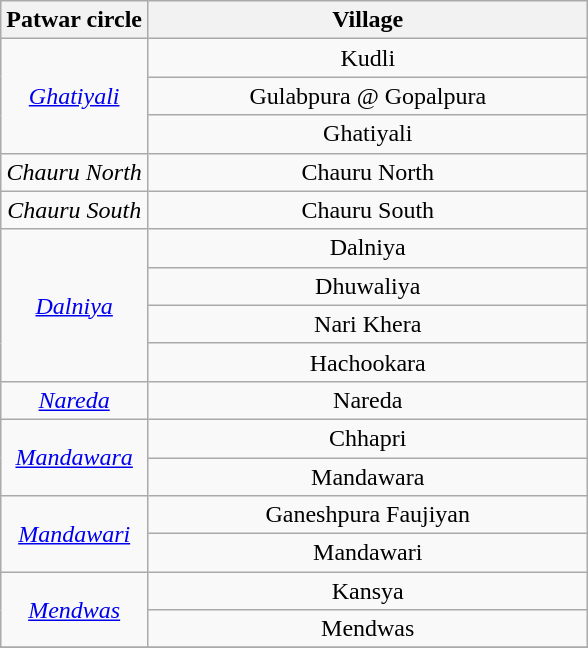<table class="wikitable">
<tr style="text-align:center;">
<th colspan="1"><strong>Patwar circle</strong></th>
<th style="width:75%;"><strong>Village</strong></th>
</tr>
<tr>
<td rowspan="3" style="text-align:center;"><em><a href='#'>Ghatiyali</a></em></td>
<td style="text-align:center;">Kudli</td>
</tr>
<tr>
<td style="text-align:center;">Gulabpura @ Gopalpura</td>
</tr>
<tr>
<td style="text-align:center;">Ghatiyali</td>
</tr>
<tr>
<td rowspan="1" style="text-align:center;"><em>Chauru North</em></td>
<td style="text-align:center;">Chauru North</td>
</tr>
<tr>
<td rowspan="1" style="text-align:center;"><em>Chauru South</em></td>
<td style="text-align:center;">Chauru South</td>
</tr>
<tr>
<td rowspan="4" style="text-align:center;"><em><a href='#'>Dalniya</a></em></td>
<td style="text-align:center;">Dalniya</td>
</tr>
<tr>
<td style="text-align:center;">Dhuwaliya</td>
</tr>
<tr>
<td style="text-align:center;">Nari Khera</td>
</tr>
<tr>
<td style="text-align:center;">Hachookara</td>
</tr>
<tr>
<td rowspan="1" style="text-align:center;"><em><a href='#'>Nareda</a></em></td>
<td style="text-align:center;">Nareda</td>
</tr>
<tr>
<td rowspan="2" style="text-align:center;"><em><a href='#'>Mandawara</a></em></td>
<td style="text-align:center;">Chhapri</td>
</tr>
<tr>
<td style="text-align:center;">Mandawara</td>
</tr>
<tr>
<td rowspan="2" style="text-align:center;"><em><a href='#'>Mandawari</a></em></td>
<td style="text-align:center;">Ganeshpura Faujiyan</td>
</tr>
<tr>
<td style="text-align:center;">Mandawari</td>
</tr>
<tr>
<td rowspan="2" style="text-align:center;"><em><a href='#'>Mendwas</a></em></td>
<td style="text-align:center;">Kansya</td>
</tr>
<tr>
<td style="text-align:center;">Mendwas</td>
</tr>
<tr>
</tr>
</table>
